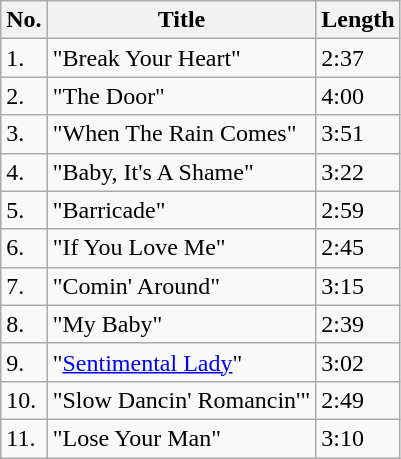<table class="wikitable">
<tr>
<th><strong>No.</strong></th>
<th><strong>Title</strong></th>
<th><strong>Length</strong></th>
</tr>
<tr>
<td>1.</td>
<td>"Break Your Heart"</td>
<td>2:37</td>
</tr>
<tr>
<td>2.</td>
<td>"The Door"</td>
<td>4:00</td>
</tr>
<tr>
<td>3.</td>
<td>"When The Rain Comes"</td>
<td>3:51</td>
</tr>
<tr>
<td>4.</td>
<td>"Baby, It's A Shame"</td>
<td>3:22</td>
</tr>
<tr>
<td>5.</td>
<td>"Barricade"</td>
<td>2:59</td>
</tr>
<tr>
<td>6.</td>
<td>"If You Love Me"</td>
<td>2:45</td>
</tr>
<tr>
<td>7.</td>
<td>"Comin' Around"</td>
<td>3:15</td>
</tr>
<tr>
<td>8.</td>
<td>"My Baby"</td>
<td>2:39</td>
</tr>
<tr>
<td>9.</td>
<td>"<a href='#'>Sentimental Lady</a>"</td>
<td>3:02</td>
</tr>
<tr>
<td>10.</td>
<td>"Slow Dancin' Romancin'"</td>
<td>2:49</td>
</tr>
<tr>
<td>11.</td>
<td>"Lose Your Man"</td>
<td>3:10</td>
</tr>
</table>
